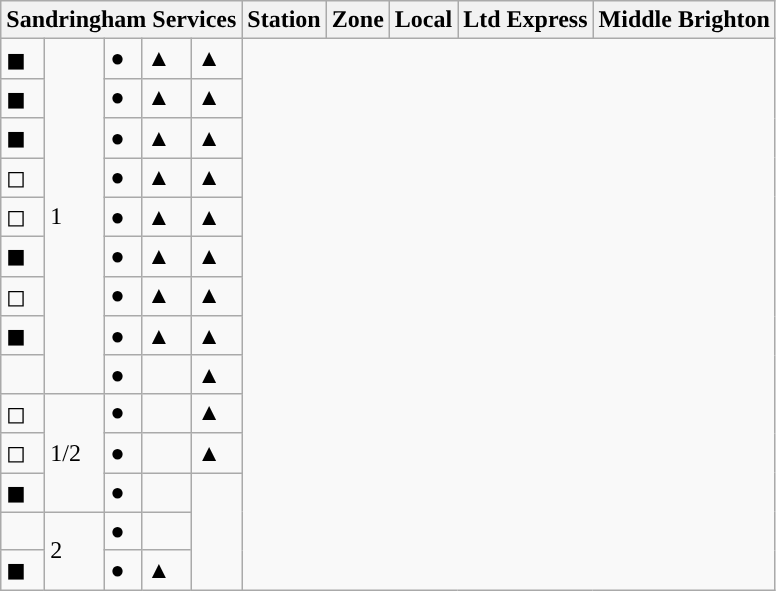<table class="wikitable defaultcenter col1left">
<tr>
<th colspan="5" style="background:#"><span>Sandringham Services</span></th>
<th>Station</th>
<th>Zone</th>
<th>Local</th>
<th>Ltd Express</th>
<th>Middle Brighton</th>
</tr>
<tr>
<td>◼ </td>
<td rowspan="9">1</td>
<td>●</td>
<td>▲</td>
<td>▲</td>
</tr>
<tr>
<td>◼ </td>
<td>●</td>
<td>▲</td>
<td>▲</td>
</tr>
<tr>
<td>◼ </td>
<td>●</td>
<td>▲</td>
<td>▲</td>
</tr>
<tr>
<td>◻ </td>
<td>●</td>
<td>▲</td>
<td>▲</td>
</tr>
<tr>
<td>◻ </td>
<td>●</td>
<td>▲</td>
<td>▲</td>
</tr>
<tr>
<td>◼ </td>
<td>●</td>
<td>▲</td>
<td>▲</td>
</tr>
<tr>
<td>◻ </td>
<td>●</td>
<td>▲</td>
<td>▲</td>
</tr>
<tr>
<td>◼ </td>
<td>●</td>
<td>▲</td>
<td>▲</td>
</tr>
<tr>
<td> </td>
<td>●</td>
<td></td>
<td>▲</td>
</tr>
<tr>
<td>◻ </td>
<td rowspan="3">1/2</td>
<td>●</td>
<td></td>
<td>▲</td>
</tr>
<tr>
<td>◻ </td>
<td>●</td>
<td></td>
<td>▲</td>
</tr>
<tr>
<td>◼ </td>
<td>●</td>
<td></td>
<td rowspan="3"></td>
</tr>
<tr>
<td> </td>
<td rowspan="2">2</td>
<td>●</td>
<td></td>
</tr>
<tr>
<td>◼ </td>
<td>●</td>
<td>▲</td>
</tr>
</table>
